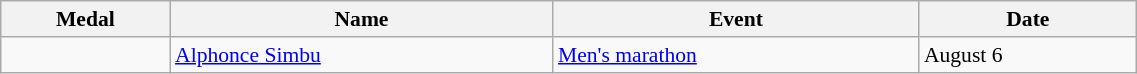<table class="wikitable" style="font-size:90%" width=60%>
<tr>
<th>Medal</th>
<th>Name</th>
<th>Event</th>
<th>Date</th>
</tr>
<tr>
<td></td>
<td><a href='#'>Alphonce Simbu</a></td>
<td><a href='#'>Men's marathon</a></td>
<td>August 6</td>
</tr>
</table>
